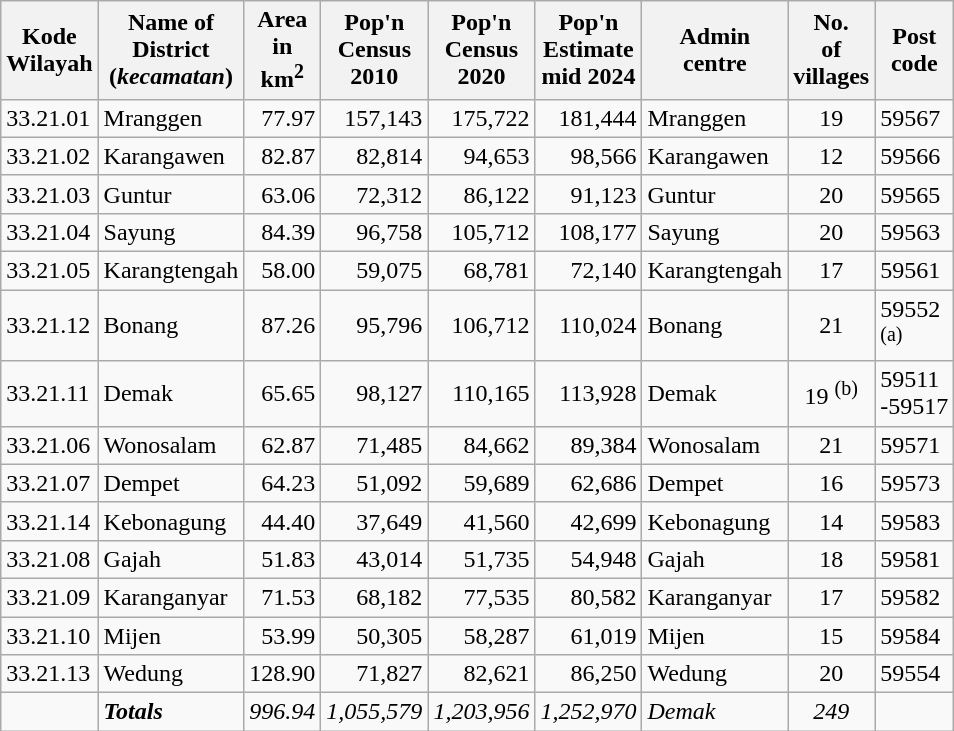<table class="sortable wikitable">
<tr>
<th>Kode <br>Wilayah</th>
<th>Name of<br>District<br>(<em>kecamatan</em>)</th>
<th>Area <br> in<br>km<sup>2</sup></th>
<th>Pop'n<br>Census<br>2010</th>
<th>Pop'n<br>Census<br>2020</th>
<th>Pop'n<br>Estimate<br>mid 2024</th>
<th>Admin<br> centre</th>
<th>No.<br>of<br>villages</th>
<th>Post<br>code</th>
</tr>
<tr>
<td>33.21.01</td>
<td>Mranggen</td>
<td align="right">77.97</td>
<td align="right">157,143</td>
<td align="right">175,722</td>
<td align="right">181,444</td>
<td>Mranggen</td>
<td align="center">19</td>
<td>59567</td>
</tr>
<tr>
<td>33.21.02</td>
<td>Karangawen</td>
<td align="right">82.87</td>
<td align="right">82,814</td>
<td align="right">94,653</td>
<td align="right">98,566</td>
<td>Karangawen</td>
<td align="center">12</td>
<td>59566</td>
</tr>
<tr>
<td>33.21.03</td>
<td>Guntur</td>
<td align="right">63.06</td>
<td align="right">72,312</td>
<td align="right">86,122</td>
<td align="right">91,123</td>
<td>Guntur</td>
<td align="center">20</td>
<td>59565</td>
</tr>
<tr>
<td>33.21.04</td>
<td>Sayung</td>
<td align="right">84.39</td>
<td align="right">96,758</td>
<td align="right">105,712</td>
<td align="right">108,177</td>
<td>Sayung</td>
<td align="center">20</td>
<td>59563</td>
</tr>
<tr>
<td>33.21.05</td>
<td>Karangtengah</td>
<td align="right">58.00</td>
<td align="right">59,075</td>
<td align="right">68,781</td>
<td align="right">72,140</td>
<td>Karangtengah</td>
<td align="center">17</td>
<td>59561</td>
</tr>
<tr>
<td>33.21.12</td>
<td>Bonang</td>
<td align="right">87.26</td>
<td align="right">95,796</td>
<td align="right">106,712</td>
<td align="right">110,024</td>
<td>Bonang</td>
<td align="center">21</td>
<td>59552<br><sup>(a)</sup></td>
</tr>
<tr>
<td>33.21.11</td>
<td>Demak</td>
<td align="right">65.65</td>
<td align="right">98,127</td>
<td align="right">110,165</td>
<td align="right">113,928</td>
<td>Demak</td>
<td align="center">19 <sup>(b)</sup></td>
<td>59511<br>-59517</td>
</tr>
<tr>
<td>33.21.06</td>
<td>Wonosalam</td>
<td align="right">62.87</td>
<td align="right">71,485</td>
<td align="right">84,662</td>
<td align="right">89,384</td>
<td>Wonosalam</td>
<td align="center">21</td>
<td>59571</td>
</tr>
<tr>
<td>33.21.07</td>
<td>Dempet</td>
<td align="right">64.23</td>
<td align="right">51,092</td>
<td align="right">59,689</td>
<td align="right">62,686</td>
<td>Dempet</td>
<td align="center">16</td>
<td>59573</td>
</tr>
<tr>
<td>33.21.14</td>
<td>Kebonagung</td>
<td align="right">44.40</td>
<td align="right">37,649</td>
<td align="right">41,560</td>
<td align="right">42,699</td>
<td>Kebonagung</td>
<td align="center">14</td>
<td>59583</td>
</tr>
<tr>
<td>33.21.08</td>
<td>Gajah</td>
<td align="right">51.83</td>
<td align="right">43,014</td>
<td align="right">51,735</td>
<td align="right">54,948</td>
<td>Gajah</td>
<td align="center">18</td>
<td>59581</td>
</tr>
<tr>
<td>33.21.09</td>
<td>Karanganyar</td>
<td align="right">71.53</td>
<td align="right">68,182</td>
<td align="right">77,535</td>
<td align="right">80,582</td>
<td>Karanganyar</td>
<td align="center">17</td>
<td>59582</td>
</tr>
<tr>
<td>33.21.10</td>
<td>Mijen</td>
<td align="right">53.99</td>
<td align="right">50,305</td>
<td align="right">58,287</td>
<td align="right">61,019</td>
<td>Mijen</td>
<td align="center">15</td>
<td>59584</td>
</tr>
<tr>
<td>33.21.13</td>
<td>Wedung</td>
<td align="right">128.90</td>
<td align="right">71,827</td>
<td align="right">82,621</td>
<td align="right">86,250</td>
<td>Wedung</td>
<td align="center">20</td>
<td>59554</td>
</tr>
<tr>
<td></td>
<td><strong><em>Totals</em></strong></td>
<td align="right"><em>996.94</em></td>
<td align="right"><em>1,055,579</em></td>
<td align="right"><em>1,203,956</em></td>
<td align="right"><em>1,252,970</em></td>
<td><em>Demak</em></td>
<td align="center"><em>249</em></td>
<td></td>
</tr>
</table>
